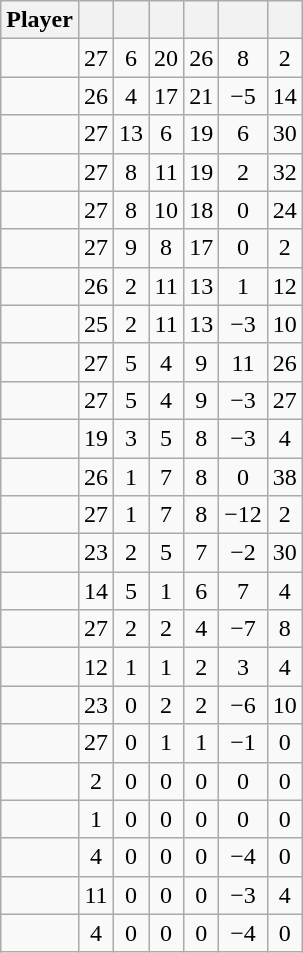<table class="wikitable sortable" style="text-align:center;">
<tr>
<th>Player</th>
<th></th>
<th></th>
<th></th>
<th></th>
<th data-sort-type="number"></th>
<th></th>
</tr>
<tr>
<td></td>
<td>27</td>
<td>6</td>
<td>20</td>
<td>26</td>
<td>8</td>
<td>2</td>
</tr>
<tr>
<td></td>
<td>26</td>
<td>4</td>
<td>17</td>
<td>21</td>
<td>−5</td>
<td>14</td>
</tr>
<tr>
<td></td>
<td>27</td>
<td>13</td>
<td>6</td>
<td>19</td>
<td>6</td>
<td>30</td>
</tr>
<tr>
<td></td>
<td>27</td>
<td>8</td>
<td>11</td>
<td>19</td>
<td>2</td>
<td>32</td>
</tr>
<tr>
<td></td>
<td>27</td>
<td>8</td>
<td>10</td>
<td>18</td>
<td>0</td>
<td>24</td>
</tr>
<tr>
<td></td>
<td>27</td>
<td>9</td>
<td>8</td>
<td>17</td>
<td>0</td>
<td>2</td>
</tr>
<tr>
<td></td>
<td>26</td>
<td>2</td>
<td>11</td>
<td>13</td>
<td>1</td>
<td>12</td>
</tr>
<tr>
<td></td>
<td>25</td>
<td>2</td>
<td>11</td>
<td>13</td>
<td>−3</td>
<td>10</td>
</tr>
<tr>
<td></td>
<td>27</td>
<td>5</td>
<td>4</td>
<td>9</td>
<td>11</td>
<td>26</td>
</tr>
<tr>
<td></td>
<td>27</td>
<td>5</td>
<td>4</td>
<td>9</td>
<td>−3</td>
<td>27</td>
</tr>
<tr>
<td></td>
<td>19</td>
<td>3</td>
<td>5</td>
<td>8</td>
<td>−3</td>
<td>4</td>
</tr>
<tr>
<td></td>
<td>26</td>
<td>1</td>
<td>7</td>
<td>8</td>
<td>0</td>
<td>38</td>
</tr>
<tr>
<td></td>
<td>27</td>
<td>1</td>
<td>7</td>
<td>8</td>
<td>−12</td>
<td>2</td>
</tr>
<tr>
<td></td>
<td>23</td>
<td>2</td>
<td>5</td>
<td>7</td>
<td>−2</td>
<td>30</td>
</tr>
<tr>
<td></td>
<td>14</td>
<td>5</td>
<td>1</td>
<td>6</td>
<td>7</td>
<td>4</td>
</tr>
<tr>
<td></td>
<td>27</td>
<td>2</td>
<td>2</td>
<td>4</td>
<td>−7</td>
<td>8</td>
</tr>
<tr>
<td></td>
<td>12</td>
<td>1</td>
<td>1</td>
<td>2</td>
<td>3</td>
<td>4</td>
</tr>
<tr>
<td></td>
<td>23</td>
<td>0</td>
<td>2</td>
<td>2</td>
<td>−6</td>
<td>10</td>
</tr>
<tr>
<td></td>
<td>27</td>
<td>0</td>
<td>1</td>
<td>1</td>
<td>−1</td>
<td>0</td>
</tr>
<tr>
<td></td>
<td>2</td>
<td>0</td>
<td>0</td>
<td>0</td>
<td>0</td>
<td>0</td>
</tr>
<tr>
<td></td>
<td>1</td>
<td>0</td>
<td>0</td>
<td>0</td>
<td>0</td>
<td>0</td>
</tr>
<tr>
<td></td>
<td>4</td>
<td>0</td>
<td>0</td>
<td>0</td>
<td>−4</td>
<td>0</td>
</tr>
<tr>
<td></td>
<td>11</td>
<td>0</td>
<td>0</td>
<td>0</td>
<td>−3</td>
<td>4</td>
</tr>
<tr>
<td></td>
<td>4</td>
<td>0</td>
<td>0</td>
<td>0</td>
<td>−4</td>
<td>0</td>
</tr>
</table>
